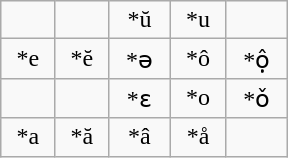<table class="wikitable" style="width: 12em; text-align: center;">
<tr>
<td></td>
<td></td>
<td>*ŭ</td>
<td>*u</td>
<td></td>
</tr>
<tr>
<td>*e</td>
<td>*ĕ</td>
<td>*ə</td>
<td>*ô</td>
<td>*ộ</td>
</tr>
<tr>
<td></td>
<td></td>
<td>*ɛ</td>
<td>*o</td>
<td>*ǒ</td>
</tr>
<tr>
<td>*a</td>
<td>*ă</td>
<td>*â</td>
<td>*å</td>
<td></td>
</tr>
</table>
